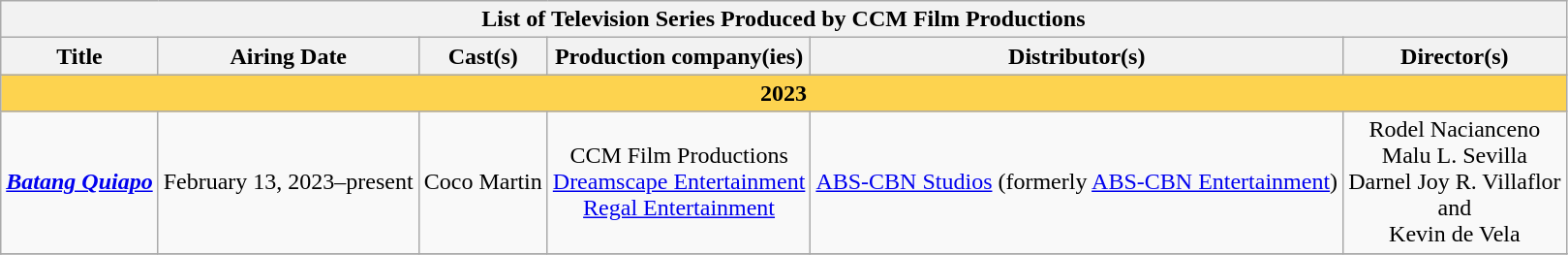<table class="wikitable" style="text-align:center; margin: 1em 1em 1em 0; background: #f9f9f9">
<tr>
<th colspan="6">List of Television Series Produced by CCM Film Productions</th>
</tr>
<tr>
<th>Title</th>
<th>Airing Date</th>
<th>Cast(s)</th>
<th>Production company(ies)</th>
<th>Distributor(s)</th>
<th>Director(s)</th>
</tr>
<tr>
<td colspan="8" style="background:#FDD34F;"><strong>2023</strong></td>
</tr>
<tr>
<td><strong><em><a href='#'>Batang Quiapo</a></em></strong></td>
<td>February 13, 2023–present</td>
<td>Coco Martin</td>
<td>CCM Film Productions <br> <a href='#'>Dreamscape Entertainment</a> <br> <a href='#'>Regal Entertainment</a></td>
<td><a href='#'>ABS-CBN Studios</a> (formerly <a href='#'>ABS-CBN Entertainment</a>)</td>
<td>Rodel Nacianceno <br> Malu L. Sevilla <br> Darnel Joy R. Villaflor <br> and <br> Kevin de Vela</td>
</tr>
<tr>
</tr>
</table>
